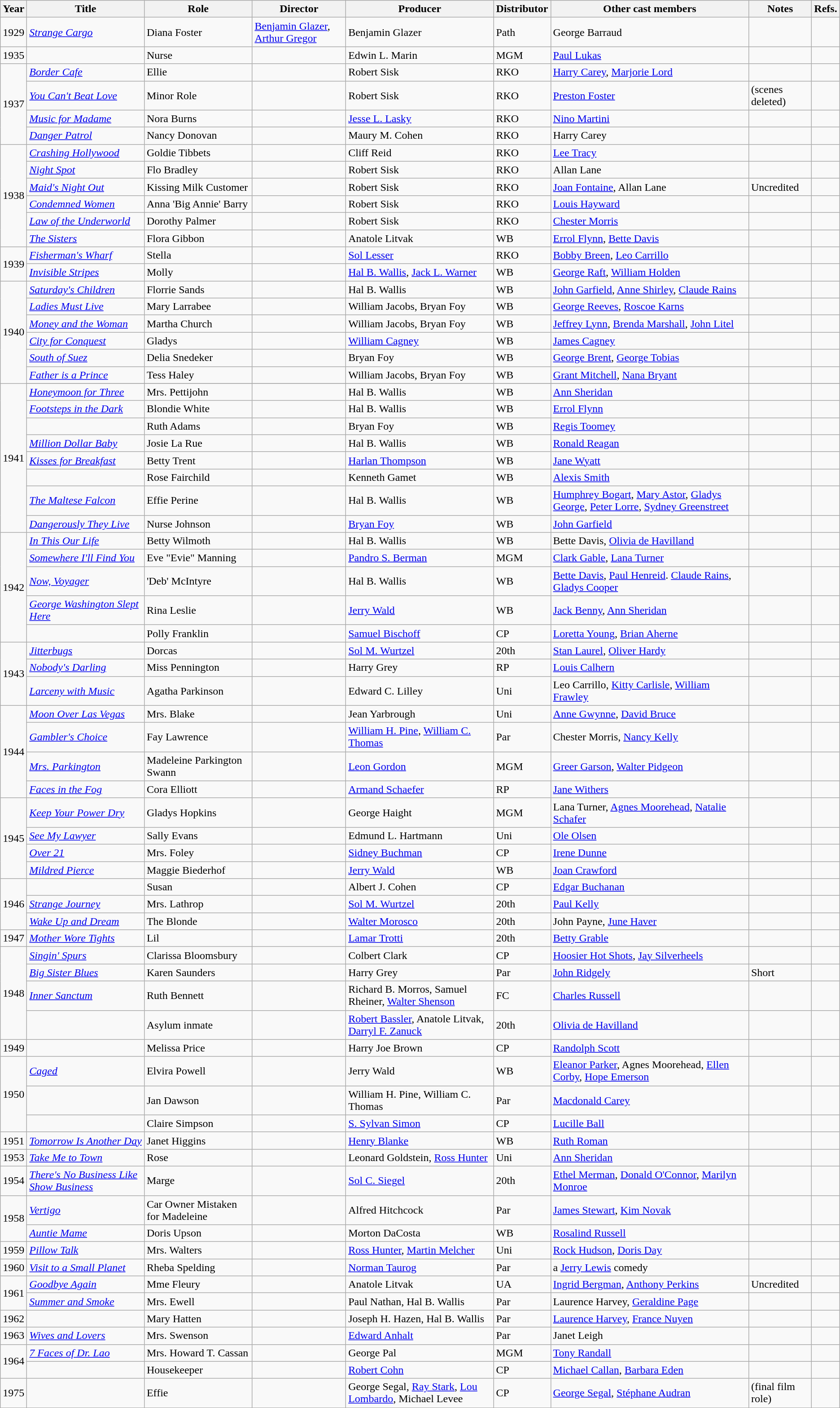<table class="wikitable sortable">
<tr>
<th scope="col">Year</th>
<th scope="col">Title</th>
<th scope="col" class="unsortable">Role</th>
<th scope="col">Director</th>
<th scope="col">Producer</th>
<th scope="col">Distributor</th>
<th scope="col" class="unsortable">Other cast members</th>
<th scope="col" class="unsortable">Notes</th>
<th scope="col" class="unsortable">Refs.</th>
</tr>
<tr>
<td scope="row">1929</td>
<td><em><a href='#'>Strange Cargo</a></em></td>
<td>Diana Foster</td>
<td><a href='#'>Benjamin Glazer</a>, <a href='#'>Arthur Gregor</a></td>
<td>Benjamin Glazer</td>
<td>Path</td>
<td>George Barraud</td>
<td></td>
<td></td>
</tr>
<tr>
<td scope="row">1935</td>
<td><em></em></td>
<td>Nurse</td>
<td></td>
<td>Edwin L. Marin</td>
<td>MGM</td>
<td><a href='#'>Paul Lukas</a></td>
<td></td>
<td></td>
</tr>
<tr>
<td scope="row" rowspan=4>1937</td>
<td><em><a href='#'>Border Cafe</a></em></td>
<td>Ellie</td>
<td></td>
<td>Robert Sisk</td>
<td>RKO</td>
<td><a href='#'>Harry Carey</a>, <a href='#'>Marjorie Lord</a></td>
<td></td>
<td></td>
</tr>
<tr>
<td><em><a href='#'>You Can't Beat Love</a></em></td>
<td>Minor Role</td>
<td></td>
<td>Robert Sisk</td>
<td>RKO</td>
<td><a href='#'>Preston Foster</a></td>
<td>(scenes deleted)</td>
<td></td>
</tr>
<tr>
<td><em><a href='#'>Music for Madame</a></em></td>
<td>Nora Burns</td>
<td></td>
<td><a href='#'>Jesse L. Lasky</a></td>
<td>RKO</td>
<td><a href='#'>Nino Martini</a></td>
<td></td>
<td></td>
</tr>
<tr>
<td><em><a href='#'>Danger Patrol</a></em></td>
<td>Nancy Donovan</td>
<td></td>
<td>Maury M. Cohen</td>
<td>RKO</td>
<td>Harry Carey</td>
<td></td>
<td></td>
</tr>
<tr>
<td scope="row" rowspan=6>1938</td>
<td><em><a href='#'>Crashing Hollywood</a></em></td>
<td>Goldie Tibbets</td>
<td></td>
<td>Cliff Reid</td>
<td>RKO</td>
<td><a href='#'>Lee Tracy</a></td>
<td></td>
<td></td>
</tr>
<tr>
<td><em><a href='#'>Night Spot</a></em></td>
<td>Flo Bradley</td>
<td></td>
<td>Robert Sisk</td>
<td>RKO</td>
<td>Allan Lane</td>
<td></td>
<td></td>
</tr>
<tr>
<td><em><a href='#'>Maid's Night Out</a></em></td>
<td>Kissing Milk Customer</td>
<td></td>
<td>Robert Sisk</td>
<td>RKO</td>
<td><a href='#'>Joan Fontaine</a>, Allan Lane</td>
<td>Uncredited</td>
<td></td>
</tr>
<tr>
<td><em><a href='#'>Condemned Women</a></em></td>
<td>Anna 'Big Annie' Barry</td>
<td></td>
<td>Robert Sisk</td>
<td>RKO</td>
<td><a href='#'>Louis Hayward</a></td>
<td></td>
<td></td>
</tr>
<tr>
<td><em><a href='#'>Law of the Underworld</a></em></td>
<td>Dorothy Palmer</td>
<td></td>
<td>Robert Sisk</td>
<td>RKO</td>
<td><a href='#'>Chester Morris</a></td>
<td></td>
<td></td>
</tr>
<tr>
<td><em><a href='#'>The Sisters</a></em></td>
<td>Flora Gibbon</td>
<td></td>
<td>Anatole Litvak</td>
<td>WB</td>
<td><a href='#'>Errol Flynn</a>, <a href='#'>Bette Davis</a></td>
<td></td>
<td></td>
</tr>
<tr>
<td scope="row" rowspan=2>1939</td>
<td><em><a href='#'>Fisherman's Wharf</a></em></td>
<td>Stella</td>
<td></td>
<td><a href='#'>Sol Lesser</a></td>
<td>RKO</td>
<td><a href='#'>Bobby Breen</a>, <a href='#'>Leo Carrillo</a></td>
<td></td>
<td></td>
</tr>
<tr>
<td><em><a href='#'>Invisible Stripes</a></em></td>
<td>Molly</td>
<td></td>
<td><a href='#'>Hal B. Wallis</a>, <a href='#'>Jack L. Warner</a></td>
<td>WB</td>
<td><a href='#'>George Raft</a>, <a href='#'>William Holden</a></td>
<td></td>
<td></td>
</tr>
<tr>
<td scope="row" rowspan=6>1940</td>
<td><em><a href='#'>Saturday's Children</a></em></td>
<td>Florrie Sands</td>
<td></td>
<td>Hal B. Wallis</td>
<td>WB</td>
<td><a href='#'>John Garfield</a>, <a href='#'>Anne Shirley</a>, <a href='#'>Claude Rains</a></td>
<td></td>
<td></td>
</tr>
<tr>
<td><em><a href='#'>Ladies Must Live</a></em></td>
<td>Mary Larrabee</td>
<td></td>
<td>William Jacobs, Bryan Foy</td>
<td>WB</td>
<td><a href='#'>George Reeves</a>, <a href='#'>Roscoe Karns</a></td>
<td></td>
<td></td>
</tr>
<tr>
<td><em><a href='#'>Money and the Woman</a></em></td>
<td>Martha Church</td>
<td></td>
<td>William Jacobs, Bryan Foy</td>
<td>WB</td>
<td><a href='#'>Jeffrey Lynn</a>, <a href='#'>Brenda Marshall</a>, <a href='#'>John Litel</a></td>
<td></td>
<td></td>
</tr>
<tr>
<td><em><a href='#'>City for Conquest</a></em></td>
<td>Gladys</td>
<td></td>
<td><a href='#'>William Cagney</a></td>
<td>WB</td>
<td><a href='#'>James Cagney</a></td>
<td></td>
<td></td>
</tr>
<tr>
<td><em><a href='#'>South of Suez</a></em></td>
<td>Delia Snedeker</td>
<td></td>
<td>Bryan Foy</td>
<td>WB</td>
<td><a href='#'>George Brent</a>, <a href='#'>George Tobias</a></td>
<td></td>
<td></td>
</tr>
<tr>
<td><em><a href='#'>Father is a Prince</a></em></td>
<td>Tess Haley</td>
<td></td>
<td>William Jacobs, Bryan Foy</td>
<td>WB</td>
<td><a href='#'>Grant Mitchell</a>, <a href='#'>Nana Bryant</a></td>
<td></td>
<td></td>
</tr>
<tr>
<td scope="row" rowspan=9>1941</td>
</tr>
<tr>
<td><em><a href='#'>Honeymoon for Three</a></em></td>
<td>Mrs. Pettijohn</td>
<td></td>
<td>Hal B. Wallis</td>
<td>WB</td>
<td><a href='#'>Ann Sheridan</a></td>
<td></td>
<td></td>
</tr>
<tr>
<td><em><a href='#'>Footsteps in the Dark</a></em></td>
<td>Blondie White</td>
<td></td>
<td>Hal B. Wallis</td>
<td>WB</td>
<td><a href='#'>Errol Flynn</a></td>
<td></td>
<td></td>
</tr>
<tr>
<td><em></em></td>
<td>Ruth Adams</td>
<td></td>
<td>Bryan Foy</td>
<td>WB</td>
<td><a href='#'>Regis Toomey</a></td>
<td></td>
<td></td>
</tr>
<tr>
<td><em><a href='#'>Million Dollar Baby</a></em></td>
<td>Josie La Rue</td>
<td></td>
<td>Hal B. Wallis</td>
<td>WB</td>
<td><a href='#'>Ronald Reagan</a></td>
<td></td>
<td></td>
</tr>
<tr>
<td><em><a href='#'>Kisses for Breakfast</a></em></td>
<td>Betty Trent</td>
<td></td>
<td><a href='#'>Harlan Thompson</a></td>
<td>WB</td>
<td><a href='#'>Jane Wyatt</a></td>
<td></td>
<td></td>
</tr>
<tr>
<td><em></em></td>
<td>Rose Fairchild</td>
<td></td>
<td>Kenneth Gamet</td>
<td>WB</td>
<td><a href='#'>Alexis Smith</a></td>
<td></td>
<td></td>
</tr>
<tr>
<td><em><a href='#'>The Maltese Falcon</a></em></td>
<td>Effie Perine</td>
<td></td>
<td>Hal B. Wallis</td>
<td>WB</td>
<td><a href='#'>Humphrey Bogart</a>, <a href='#'>Mary Astor</a>, <a href='#'>Gladys George</a>, <a href='#'>Peter Lorre</a>, <a href='#'>Sydney Greenstreet</a></td>
<td></td>
<td></td>
</tr>
<tr>
<td><em><a href='#'>Dangerously They Live</a></em></td>
<td>Nurse Johnson</td>
<td></td>
<td><a href='#'>Bryan Foy</a></td>
<td>WB</td>
<td><a href='#'>John Garfield</a></td>
<td></td>
<td></td>
</tr>
<tr>
<td scope="row" rowspan=5>1942</td>
<td><em><a href='#'>In This Our Life</a></em></td>
<td>Betty Wilmoth</td>
<td></td>
<td>Hal B. Wallis</td>
<td>WB</td>
<td>Bette Davis, <a href='#'>Olivia de Havilland</a></td>
<td></td>
<td></td>
</tr>
<tr>
<td><em><a href='#'>Somewhere I'll Find You</a></em></td>
<td>Eve "Evie" Manning</td>
<td></td>
<td><a href='#'>Pandro S. Berman</a></td>
<td>MGM</td>
<td><a href='#'>Clark Gable</a>, <a href='#'>Lana Turner</a></td>
<td></td>
<td></td>
</tr>
<tr>
<td><em><a href='#'>Now, Voyager</a></em></td>
<td>'Deb' McIntyre</td>
<td></td>
<td>Hal B. Wallis</td>
<td>WB</td>
<td><a href='#'>Bette Davis</a>, <a href='#'>Paul Henreid</a>. <a href='#'>Claude Rains</a>, <a href='#'>Gladys Cooper</a></td>
<td></td>
<td></td>
</tr>
<tr>
<td><em><a href='#'>George Washington Slept Here</a></em></td>
<td>Rina Leslie</td>
<td></td>
<td><a href='#'>Jerry Wald</a></td>
<td>WB</td>
<td><a href='#'>Jack Benny</a>, <a href='#'>Ann Sheridan</a></td>
<td></td>
<td></td>
</tr>
<tr>
<td><em></em></td>
<td>Polly Franklin</td>
<td></td>
<td><a href='#'>Samuel Bischoff</a></td>
<td>CP</td>
<td><a href='#'>Loretta Young</a>, <a href='#'>Brian Aherne</a></td>
<td></td>
<td></td>
</tr>
<tr>
<td scope="row" rowspan=3>1943</td>
<td><em><a href='#'>Jitterbugs</a></em></td>
<td>Dorcas</td>
<td></td>
<td><a href='#'>Sol M. Wurtzel</a></td>
<td>20th</td>
<td><a href='#'>Stan Laurel</a>, <a href='#'>Oliver Hardy</a></td>
<td></td>
<td></td>
</tr>
<tr>
<td><em><a href='#'>Nobody's Darling</a></em></td>
<td>Miss Pennington</td>
<td></td>
<td>Harry Grey</td>
<td>RP</td>
<td><a href='#'>Louis Calhern</a></td>
<td></td>
<td></td>
</tr>
<tr>
<td><em><a href='#'>Larceny with Music</a></em></td>
<td>Agatha Parkinson</td>
<td></td>
<td>Edward C. Lilley</td>
<td>Uni</td>
<td>Leo Carrillo, <a href='#'>Kitty Carlisle</a>, <a href='#'>William Frawley</a></td>
<td></td>
<td></td>
</tr>
<tr>
<td scope="row" rowspan=4>1944</td>
<td><em><a href='#'>Moon Over Las Vegas</a></em></td>
<td>Mrs. Blake</td>
<td></td>
<td>Jean Yarbrough</td>
<td>Uni</td>
<td><a href='#'>Anne Gwynne</a>, <a href='#'>David Bruce</a></td>
<td></td>
<td></td>
</tr>
<tr>
<td><em><a href='#'>Gambler's Choice</a></em></td>
<td>Fay Lawrence</td>
<td></td>
<td><a href='#'>William H. Pine</a>, <a href='#'>William C. Thomas</a></td>
<td>Par</td>
<td>Chester Morris, <a href='#'>Nancy Kelly</a></td>
<td></td>
<td></td>
</tr>
<tr>
<td><em><a href='#'>Mrs. Parkington</a></em></td>
<td>Madeleine Parkington Swann</td>
<td></td>
<td><a href='#'>Leon Gordon</a></td>
<td>MGM</td>
<td><a href='#'>Greer Garson</a>, <a href='#'>Walter Pidgeon</a></td>
<td></td>
<td></td>
</tr>
<tr>
<td><em><a href='#'>Faces in the Fog</a></em></td>
<td>Cora Elliott</td>
<td></td>
<td><a href='#'>Armand Schaefer</a></td>
<td>RP</td>
<td><a href='#'>Jane Withers</a></td>
<td></td>
<td></td>
</tr>
<tr>
<td scope="row" rowspan=4>1945</td>
<td><em><a href='#'>Keep Your Power Dry</a></em></td>
<td>Gladys Hopkins</td>
<td></td>
<td>George Haight</td>
<td>MGM</td>
<td>Lana Turner, <a href='#'>Agnes Moorehead</a>, <a href='#'>Natalie Schafer</a></td>
<td></td>
<td></td>
</tr>
<tr>
<td><em><a href='#'>See My Lawyer</a></em></td>
<td>Sally Evans</td>
<td></td>
<td>Edmund L. Hartmann</td>
<td>Uni</td>
<td><a href='#'>Ole Olsen</a></td>
<td></td>
<td></td>
</tr>
<tr>
<td><em><a href='#'>Over 21</a></em></td>
<td>Mrs. Foley</td>
<td></td>
<td><a href='#'>Sidney Buchman</a></td>
<td>CP</td>
<td><a href='#'>Irene Dunne</a></td>
<td></td>
<td></td>
</tr>
<tr>
<td><em><a href='#'>Mildred Pierce</a></em></td>
<td>Maggie Biederhof</td>
<td></td>
<td><a href='#'>Jerry Wald</a></td>
<td>WB</td>
<td><a href='#'>Joan Crawford</a></td>
<td></td>
<td></td>
</tr>
<tr>
<td scope="row" rowspan=3>1946</td>
<td><em></em></td>
<td>Susan</td>
<td></td>
<td>Albert J. Cohen</td>
<td>CP</td>
<td><a href='#'>Edgar Buchanan</a></td>
<td></td>
<td></td>
</tr>
<tr>
<td><em><a href='#'>Strange Journey</a></em></td>
<td>Mrs. Lathrop</td>
<td></td>
<td><a href='#'>Sol M. Wurtzel</a></td>
<td>20th</td>
<td><a href='#'>Paul Kelly</a></td>
<td></td>
<td></td>
</tr>
<tr>
<td><em><a href='#'>Wake Up and Dream</a></em></td>
<td>The Blonde</td>
<td></td>
<td><a href='#'>Walter Morosco</a></td>
<td>20th</td>
<td>John Payne, <a href='#'>June Haver</a></td>
<td></td>
<td></td>
</tr>
<tr>
<td scope="row">1947</td>
<td><em><a href='#'>Mother Wore Tights</a></em></td>
<td>Lil</td>
<td></td>
<td><a href='#'>Lamar Trotti</a></td>
<td>20th</td>
<td><a href='#'>Betty Grable</a></td>
<td></td>
<td></td>
</tr>
<tr>
<td scope="row" rowspan=4>1948</td>
<td><em><a href='#'>Singin' Spurs</a></em></td>
<td>Clarissa Bloomsbury</td>
<td></td>
<td>Colbert Clark</td>
<td>CP</td>
<td><a href='#'>Hoosier Hot Shots</a>, <a href='#'>Jay Silverheels</a></td>
<td></td>
<td></td>
</tr>
<tr>
<td><em><a href='#'>Big Sister Blues</a></em></td>
<td>Karen Saunders</td>
<td></td>
<td>Harry Grey</td>
<td>Par</td>
<td><a href='#'>John Ridgely</a></td>
<td>Short</td>
<td></td>
</tr>
<tr>
<td><em><a href='#'>Inner Sanctum</a></em></td>
<td>Ruth Bennett</td>
<td></td>
<td>Richard B. Morros, Samuel Rheiner, <a href='#'>Walter Shenson</a></td>
<td>FC</td>
<td><a href='#'>Charles Russell</a></td>
<td></td>
<td></td>
</tr>
<tr>
<td><em></em></td>
<td>Asylum inmate</td>
<td></td>
<td><a href='#'>Robert Bassler</a>, Anatole Litvak, <a href='#'>Darryl F. Zanuck</a></td>
<td>20th</td>
<td><a href='#'>Olivia de Havilland</a></td>
<td></td>
<td></td>
</tr>
<tr>
<td scope="row">1949</td>
<td><em></em></td>
<td>Melissa Price</td>
<td></td>
<td>Harry Joe Brown</td>
<td>CP</td>
<td><a href='#'>Randolph Scott</a></td>
<td></td>
<td></td>
</tr>
<tr>
<td scope="row" rowspan=3>1950</td>
<td><em><a href='#'>Caged</a></em></td>
<td>Elvira Powell</td>
<td></td>
<td>Jerry Wald</td>
<td>WB</td>
<td><a href='#'>Eleanor Parker</a>, Agnes Moorehead, <a href='#'>Ellen Corby</a>, <a href='#'>Hope Emerson</a></td>
<td></td>
<td></td>
</tr>
<tr>
<td><em></em></td>
<td>Jan Dawson</td>
<td></td>
<td>William H. Pine, William C. Thomas</td>
<td>Par</td>
<td><a href='#'>Macdonald Carey</a></td>
<td></td>
<td></td>
</tr>
<tr>
<td><em></em></td>
<td>Claire Simpson</td>
<td></td>
<td><a href='#'>S. Sylvan Simon</a></td>
<td>CP</td>
<td><a href='#'>Lucille Ball</a></td>
<td></td>
<td></td>
</tr>
<tr>
<td scope="row">1951</td>
<td><em><a href='#'>Tomorrow Is Another Day</a></em></td>
<td>Janet Higgins</td>
<td></td>
<td><a href='#'>Henry Blanke</a></td>
<td>WB</td>
<td><a href='#'>Ruth Roman</a></td>
<td></td>
<td></td>
</tr>
<tr>
<td scope="row">1953</td>
<td><em><a href='#'>Take Me to Town</a></em></td>
<td>Rose</td>
<td></td>
<td>Leonard Goldstein, <a href='#'>Ross Hunter</a></td>
<td>Uni</td>
<td><a href='#'>Ann Sheridan</a></td>
<td></td>
<td></td>
</tr>
<tr>
<td scope="row">1954</td>
<td><em><a href='#'>There's No Business Like Show Business</a></em></td>
<td>Marge</td>
<td></td>
<td><a href='#'>Sol C. Siegel</a></td>
<td>20th</td>
<td><a href='#'>Ethel Merman</a>, <a href='#'>Donald O'Connor</a>, <a href='#'>Marilyn Monroe</a></td>
<td></td>
<td></td>
</tr>
<tr>
<td scope="row" rowspan=2>1958</td>
<td><em><a href='#'>Vertigo</a></em></td>
<td>Car Owner Mistaken for Madeleine</td>
<td></td>
<td>Alfred Hitchcock</td>
<td>Par</td>
<td><a href='#'>James Stewart</a>, <a href='#'>Kim Novak</a></td>
<td></td>
<td></td>
</tr>
<tr>
<td><em><a href='#'>Auntie Mame</a></em></td>
<td>Doris Upson</td>
<td></td>
<td>Morton DaCosta</td>
<td>WB</td>
<td><a href='#'>Rosalind Russell</a></td>
<td></td>
<td></td>
</tr>
<tr>
<td scope="row">1959</td>
<td><em><a href='#'>Pillow Talk</a></em></td>
<td>Mrs. Walters</td>
<td></td>
<td><a href='#'>Ross Hunter</a>, <a href='#'>Martin Melcher</a></td>
<td>Uni</td>
<td><a href='#'>Rock Hudson</a>, <a href='#'>Doris Day</a></td>
<td></td>
<td></td>
</tr>
<tr>
<td scope="row">1960</td>
<td><em><a href='#'>Visit to a Small Planet</a></em></td>
<td>Rheba Spelding</td>
<td></td>
<td><a href='#'>Norman Taurog</a></td>
<td>Par</td>
<td>a <a href='#'>Jerry Lewis</a> comedy</td>
<td></td>
<td></td>
</tr>
<tr>
<td scope="row" rowspan=2>1961</td>
<td><em><a href='#'>Goodbye Again</a></em></td>
<td>Mme Fleury</td>
<td></td>
<td>Anatole Litvak</td>
<td>UA</td>
<td><a href='#'>Ingrid Bergman</a>, <a href='#'>Anthony Perkins</a></td>
<td>Uncredited</td>
<td></td>
</tr>
<tr>
<td><em><a href='#'>Summer and Smoke</a></em></td>
<td>Mrs. Ewell</td>
<td></td>
<td>Paul Nathan, Hal B. Wallis</td>
<td>Par</td>
<td>Laurence Harvey, <a href='#'>Geraldine Page</a></td>
<td></td>
<td></td>
</tr>
<tr>
<td scope="row">1962</td>
<td><em></em></td>
<td>Mary Hatten</td>
<td></td>
<td>Joseph H. Hazen, Hal B. Wallis</td>
<td>Par</td>
<td><a href='#'>Laurence Harvey</a>, <a href='#'>France Nuyen</a></td>
<td></td>
<td></td>
</tr>
<tr>
<td scope="row">1963</td>
<td><em><a href='#'>Wives and Lovers</a></em></td>
<td>Mrs. Swenson</td>
<td></td>
<td><a href='#'>Edward Anhalt</a></td>
<td>Par</td>
<td>Janet Leigh</td>
<td></td>
<td></td>
</tr>
<tr>
<td scope="row" rowspan=2>1964</td>
<td><em><a href='#'>7 Faces of Dr. Lao</a></em></td>
<td>Mrs. Howard T. Cassan</td>
<td></td>
<td>George Pal</td>
<td>MGM</td>
<td><a href='#'>Tony Randall</a></td>
<td></td>
<td></td>
</tr>
<tr>
<td><em></em></td>
<td>Housekeeper</td>
<td></td>
<td><a href='#'>Robert Cohn</a></td>
<td>CP</td>
<td><a href='#'>Michael Callan</a>, <a href='#'>Barbara Eden</a></td>
<td></td>
<td></td>
</tr>
<tr>
<td scope="row">1975</td>
<td><em></em></td>
<td>Effie</td>
<td></td>
<td>George Segal, <a href='#'>Ray Stark</a>, <a href='#'>Lou Lombardo</a>, Michael Levee</td>
<td>CP</td>
<td><a href='#'>George Segal</a>, <a href='#'>Stéphane Audran</a></td>
<td>(final film role)</td>
<td></td>
</tr>
</table>
